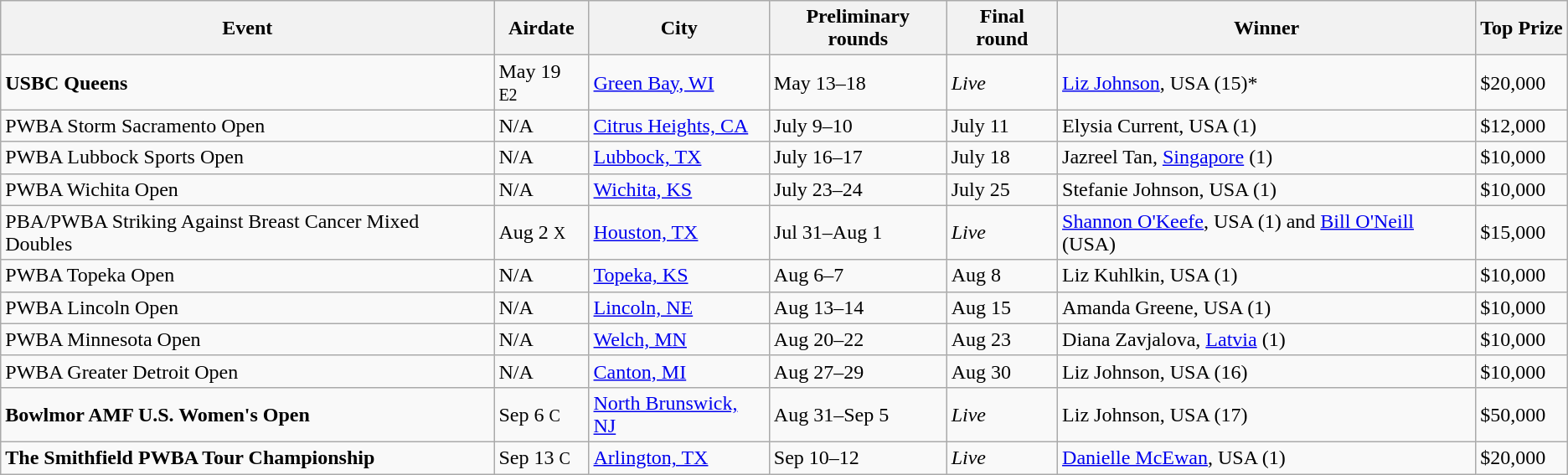<table class="wikitable">
<tr>
<th>Event</th>
<th>Airdate</th>
<th>City</th>
<th>Preliminary rounds</th>
<th>Final round</th>
<th>Winner</th>
<th>Top Prize</th>
</tr>
<tr>
<td><strong>USBC Queens</strong></td>
<td>May 19 <small>E2</small></td>
<td><a href='#'>Green Bay, WI</a></td>
<td>May 13–18</td>
<td><em>Live</em></td>
<td><a href='#'>Liz Johnson</a>, USA (15)*</td>
<td>$20,000</td>
</tr>
<tr>
<td>PWBA Storm Sacramento Open</td>
<td>N/A</td>
<td><a href='#'>Citrus Heights, CA</a></td>
<td>July 9–10</td>
<td>July 11</td>
<td>Elysia Current, USA (1)</td>
<td>$12,000</td>
</tr>
<tr>
<td>PWBA Lubbock Sports Open</td>
<td>N/A</td>
<td><a href='#'>Lubbock, TX</a></td>
<td>July 16–17</td>
<td>July 18</td>
<td>Jazreel Tan, <a href='#'>Singapore</a> (1)</td>
<td>$10,000</td>
</tr>
<tr>
<td>PWBA Wichita Open</td>
<td>N/A</td>
<td><a href='#'>Wichita, KS</a></td>
<td>July 23–24</td>
<td>July 25</td>
<td>Stefanie Johnson, USA (1)</td>
<td>$10,000</td>
</tr>
<tr>
<td>PBA/PWBA Striking Against Breast Cancer Mixed Doubles</td>
<td>Aug 2 <small>X</small></td>
<td><a href='#'>Houston, TX</a></td>
<td>Jul 31–Aug 1</td>
<td><em>Live</em></td>
<td><a href='#'>Shannon O'Keefe</a>, USA (1) and <a href='#'>Bill O'Neill</a> (USA)</td>
<td>$15,000</td>
</tr>
<tr>
<td>PWBA Topeka Open</td>
<td>N/A</td>
<td><a href='#'>Topeka, KS</a></td>
<td>Aug 6–7</td>
<td>Aug 8</td>
<td>Liz Kuhlkin, USA (1)</td>
<td>$10,000</td>
</tr>
<tr>
<td>PWBA Lincoln Open</td>
<td>N/A</td>
<td><a href='#'>Lincoln, NE</a></td>
<td>Aug 13–14</td>
<td>Aug 15</td>
<td>Amanda Greene, USA (1)</td>
<td>$10,000</td>
</tr>
<tr>
<td>PWBA Minnesota Open</td>
<td>N/A</td>
<td><a href='#'>Welch, MN</a></td>
<td>Aug 20–22</td>
<td>Aug 23</td>
<td>Diana Zavjalova, <a href='#'>Latvia</a> (1)</td>
<td>$10,000</td>
</tr>
<tr>
<td>PWBA Greater Detroit Open</td>
<td>N/A</td>
<td><a href='#'>Canton, MI</a></td>
<td>Aug 27–29</td>
<td>Aug 30</td>
<td>Liz Johnson, USA (16)</td>
<td>$10,000</td>
</tr>
<tr>
<td><strong>Bowlmor AMF U.S. Women's Open</strong></td>
<td>Sep 6 <small> C</small></td>
<td><a href='#'>North Brunswick, NJ</a></td>
<td>Aug 31–Sep 5</td>
<td><em>Live</em></td>
<td>Liz Johnson, USA (17)</td>
<td>$50,000</td>
</tr>
<tr>
<td><strong>The Smithfield PWBA Tour Championship</strong></td>
<td>Sep 13 <small>C</small></td>
<td><a href='#'>Arlington, TX</a></td>
<td>Sep 10–12</td>
<td><em>Live</em></td>
<td><a href='#'>Danielle McEwan</a>, USA (1)</td>
<td>$20,000</td>
</tr>
</table>
